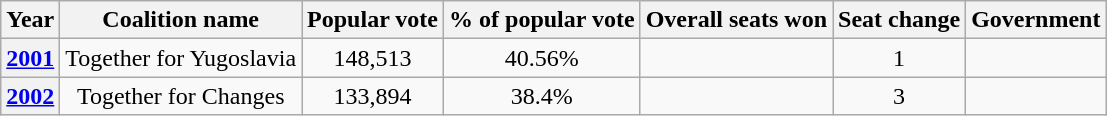<table class="wikitable" style="text-align:center">
<tr>
<th>Year</th>
<th>Coalition name</th>
<th>Popular vote</th>
<th>% of popular vote</th>
<th>Overall seats won</th>
<th>Seat change</th>
<th>Government</th>
</tr>
<tr>
<th><a href='#'>2001</a></th>
<td>Together for Yugoslavia</td>
<td>148,513</td>
<td>40.56%</td>
<td></td>
<td> 1</td>
<td></td>
</tr>
<tr>
<th><a href='#'>2002</a></th>
<td>Together for Changes</td>
<td>133,894</td>
<td>38.4%</td>
<td></td>
<td> 3</td>
<td></td>
</tr>
</table>
